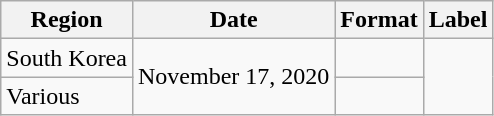<table class = "wikitable plainrowheaders">
<tr>
<th>Region</th>
<th>Date</th>
<th>Format</th>
<th>Label</th>
</tr>
<tr>
<td>South Korea</td>
<td rowspan="2">November 17, 2020</td>
<td></td>
<td rowspan="2"></td>
</tr>
<tr>
<td>Various</td>
<td></td>
</tr>
</table>
